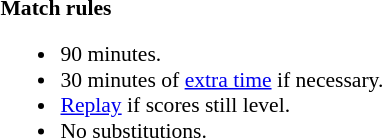<table style="width:100%; font-size:90%;">
<tr>
<td><br><strong>Match rules</strong><ul><li>90 minutes.</li><li>30 minutes of <a href='#'>extra time</a> if necessary.</li><li><a href='#'>Replay</a> if scores still level.</li><li>No substitutions.</li></ul></td>
</tr>
</table>
